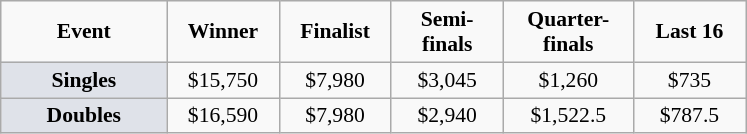<table class="wikitable" style="font-size:90%; text-align:center">
<tr>
<td width="104px"><strong>Event</strong></td>
<td width="68px"><strong>Winner</strong></td>
<td width="68px"><strong>Finalist</strong></td>
<td width="68px"><strong>Semi-finals</strong></td>
<td width="80px"><strong>Quarter-finals</strong></td>
<td width="68px"><strong>Last 16</strong></td>
</tr>
<tr>
<td bgcolor="#dfe2e9"><strong>Singles</strong></td>
<td>$15,750</td>
<td>$7,980</td>
<td>$3,045</td>
<td>$1,260</td>
<td>$735</td>
</tr>
<tr>
<td bgcolor="#dfe2e9"><strong>Doubles</strong></td>
<td>$16,590</td>
<td>$7,980</td>
<td>$2,940</td>
<td>$1,522.5</td>
<td>$787.5</td>
</tr>
</table>
